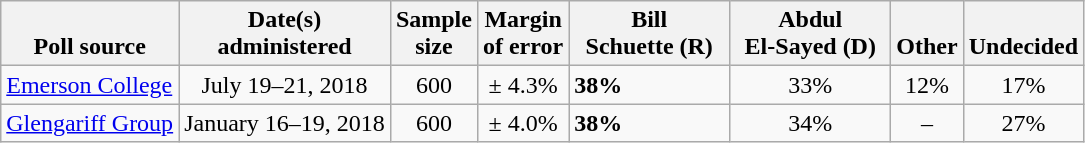<table class="wikitable">
<tr valign=bottom>
<th>Poll source</th>
<th>Date(s)<br>administered</th>
<th>Sample<br>size</th>
<th>Margin<br>of error</th>
<th style="width:100px;">Bill<br>Schuette (R)</th>
<th style="width:100px;">Abdul<br>El-Sayed (D)</th>
<th>Other</th>
<th>Undecided</th>
</tr>
<tr>
<td><a href='#'>Emerson College</a></td>
<td align=center>July 19–21, 2018</td>
<td align=center>600</td>
<td align=center>± 4.3%</td>
<td><strong>38%</strong></td>
<td align=center>33%</td>
<td align=center>12%</td>
<td align=center>17%</td>
</tr>
<tr>
<td><a href='#'>Glengariff Group</a></td>
<td align=center>January 16–19, 2018</td>
<td align=center>600</td>
<td align=center>± 4.0%</td>
<td><strong>38%</strong></td>
<td align=center>34%</td>
<td align=center>–</td>
<td align=center>27%</td>
</tr>
</table>
